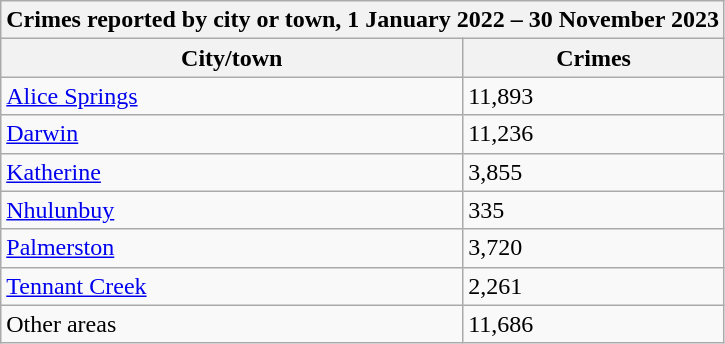<table class="wikitable sortable">
<tr>
<th colspan="2">Crimes reported by city or town, 1 January 2022 – 30 November 2023</th>
</tr>
<tr>
<th>City/town</th>
<th>Crimes</th>
</tr>
<tr>
<td><a href='#'>Alice Springs</a></td>
<td>11,893</td>
</tr>
<tr>
<td><a href='#'>Darwin</a></td>
<td>11,236</td>
</tr>
<tr>
<td><a href='#'>Katherine</a></td>
<td>3,855</td>
</tr>
<tr>
<td><a href='#'>Nhulunbuy</a></td>
<td>335</td>
</tr>
<tr>
<td><a href='#'>Palmerston</a></td>
<td>3,720</td>
</tr>
<tr>
<td><a href='#'>Tennant Creek</a></td>
<td>2,261</td>
</tr>
<tr>
<td>Other areas</td>
<td>11,686</td>
</tr>
</table>
